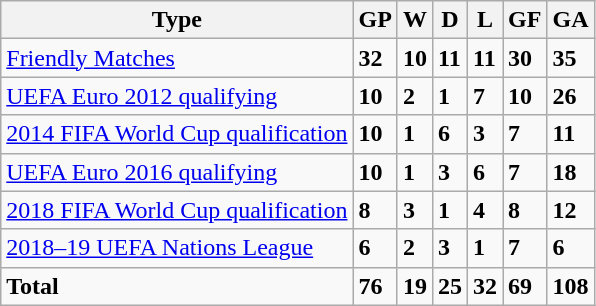<table class="wikitable">
<tr>
<th>Type</th>
<th>GP</th>
<th>W</th>
<th>D</th>
<th>L</th>
<th>GF</th>
<th>GA</th>
</tr>
<tr>
<td align=left><a href='#'>Friendly Matches</a></td>
<td><strong>32</strong></td>
<td><strong>10</strong></td>
<td><strong>11</strong></td>
<td><strong>11</strong></td>
<td><strong>30</strong></td>
<td><strong>35</strong></td>
</tr>
<tr>
<td align=left><a href='#'>UEFA Euro 2012 qualifying</a></td>
<td><strong>10</strong></td>
<td><strong>2</strong></td>
<td><strong>1</strong></td>
<td><strong>7</strong></td>
<td><strong>10</strong></td>
<td><strong>26</strong></td>
</tr>
<tr>
<td align=left><a href='#'>2014 FIFA World Cup qualification</a></td>
<td><strong>10</strong></td>
<td><strong>1</strong></td>
<td><strong>6</strong></td>
<td><strong>3</strong></td>
<td><strong>7</strong></td>
<td><strong>11</strong></td>
</tr>
<tr>
<td align=left><a href='#'>UEFA Euro 2016 qualifying</a></td>
<td><strong>10</strong></td>
<td><strong>1</strong></td>
<td><strong>3</strong></td>
<td><strong>6</strong></td>
<td><strong>7</strong></td>
<td><strong>18</strong></td>
</tr>
<tr>
<td align=left><a href='#'>2018 FIFA World Cup qualification</a></td>
<td><strong>8</strong></td>
<td><strong>3</strong></td>
<td><strong>1</strong></td>
<td><strong>4</strong></td>
<td><strong>8</strong></td>
<td><strong>12</strong></td>
</tr>
<tr>
<td align=left><a href='#'>2018–19 UEFA Nations League</a></td>
<td><strong>6</strong></td>
<td><strong>2</strong></td>
<td><strong>3</strong></td>
<td><strong>1</strong></td>
<td><strong>7</strong></td>
<td><strong>6</strong></td>
</tr>
<tr>
<td><strong>Total</strong></td>
<td><strong>76</strong></td>
<td><strong>19</strong></td>
<td><strong>25</strong></td>
<td><strong>32</strong></td>
<td><strong>69</strong></td>
<td><strong>108</strong></td>
</tr>
</table>
